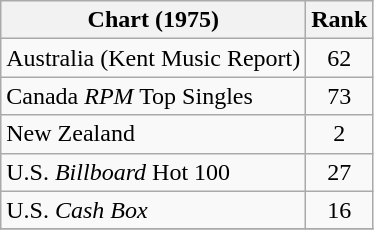<table class="wikitable sortable">
<tr>
<th align="left">Chart (1975)</th>
<th style="text-align:center;">Rank</th>
</tr>
<tr>
<td>Australia (Kent Music Report)</td>
<td style="text-align:center;">62</td>
</tr>
<tr>
<td>Canada <em>RPM</em> Top Singles </td>
<td style="text-align:center;">73</td>
</tr>
<tr>
<td>New Zealand </td>
<td style="text-align:center;">2</td>
</tr>
<tr>
<td>U.S. <em>Billboard</em> Hot 100 </td>
<td style="text-align:center;">27</td>
</tr>
<tr>
<td>U.S. <em>Cash Box</em> </td>
<td style="text-align:center;">16</td>
</tr>
<tr>
</tr>
</table>
